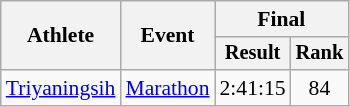<table class="wikitable" style="font-size:90%">
<tr>
<th rowspan=2>Athlete</th>
<th rowspan=2>Event</th>
<th colspan="2">Final</th>
</tr>
<tr style="font-size:95%">
<th>Result</th>
<th>Rank</th>
</tr>
<tr align=center>
<td align=left><a href='#'>Triyaningsih</a></td>
<td align=left><a href='#'>Marathon</a></td>
<td>2:41:15</td>
<td>84</td>
</tr>
</table>
